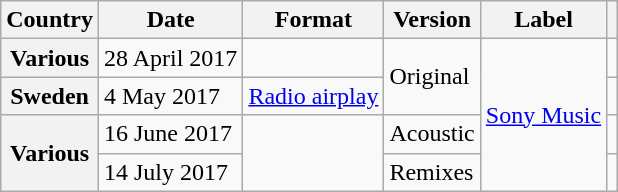<table class="wikitable plainrowheaders">
<tr>
<th scope="col">Country</th>
<th scope="col">Date</th>
<th scope="col">Format</th>
<th scope="col">Version</th>
<th scope="col">Label</th>
<th scope="col"></th>
</tr>
<tr>
<th scope="row">Various</th>
<td>28 April 2017</td>
<td></td>
<td rowspan="2">Original</td>
<td rowspan="4"><a href='#'>Sony Music</a></td>
<td style="text-align:center;"></td>
</tr>
<tr>
<th scope="row">Sweden</th>
<td>4 May 2017</td>
<td><a href='#'>Radio airplay</a></td>
<td style="text-align:center;"></td>
</tr>
<tr>
<th scope="row" rowspan="2">Various</th>
<td>16 June 2017</td>
<td rowspan="2"></td>
<td>Acoustic</td>
<td style="text-align:center;"></td>
</tr>
<tr>
<td>14 July 2017</td>
<td>Remixes</td>
<td style="text-align:center;"></td>
</tr>
</table>
